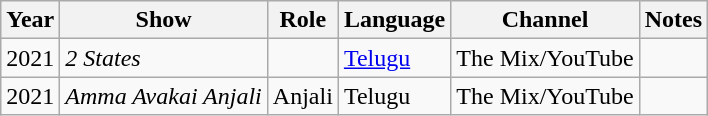<table class="wikitable">
<tr>
<th scope="col">Year</th>
<th scope="col">Show</th>
<th scope="col">Role</th>
<th scope="col">Language</th>
<th scope="col">Channel</th>
<th scope="col" class="unsortable">Notes</th>
</tr>
<tr>
<td>2021</td>
<td><em>2 States</em></td>
<td></td>
<td><a href='#'>Telugu</a></td>
<td>The Mix/YouTube</td>
<td></td>
</tr>
<tr>
<td>2021</td>
<td><em>Amma Avakai Anjali</em></td>
<td>Anjali</td>
<td>Telugu</td>
<td>The Mix/YouTube</td>
<td></td>
</tr>
</table>
